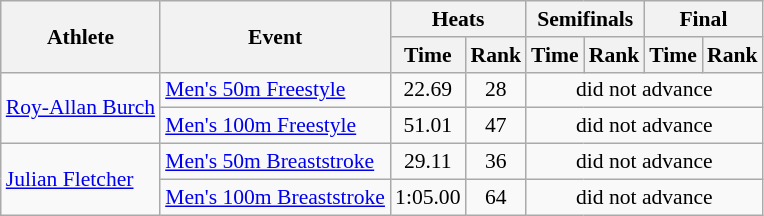<table class=wikitable style="font-size:90%">
<tr>
<th rowspan="2">Athlete</th>
<th rowspan="2">Event</th>
<th colspan="2">Heats</th>
<th colspan="2">Semifinals</th>
<th colspan="2">Final</th>
</tr>
<tr>
<th>Time</th>
<th>Rank</th>
<th>Time</th>
<th>Rank</th>
<th>Time</th>
<th>Rank</th>
</tr>
<tr>
<td rowspan="2"><a href='#'>Roy-Allan Burch</a></td>
<td><a href='#'>Men's 50m Freestyle</a></td>
<td align=center>22.69</td>
<td align=center>28</td>
<td align=center colspan=4>did not advance</td>
</tr>
<tr>
<td><a href='#'>Men's 100m Freestyle</a></td>
<td align=center>51.01</td>
<td align=center>47</td>
<td align=center colspan=4>did not advance</td>
</tr>
<tr>
<td rowspan="2"><a href='#'>Julian Fletcher</a></td>
<td><a href='#'>Men's 50m Breaststroke</a></td>
<td align=center>29.11</td>
<td align=center>36</td>
<td align=center colspan=4>did not advance</td>
</tr>
<tr>
<td><a href='#'>Men's 100m Breaststroke</a></td>
<td align=center>1:05.00</td>
<td align=center>64</td>
<td align=center colspan=4>did not advance</td>
</tr>
</table>
